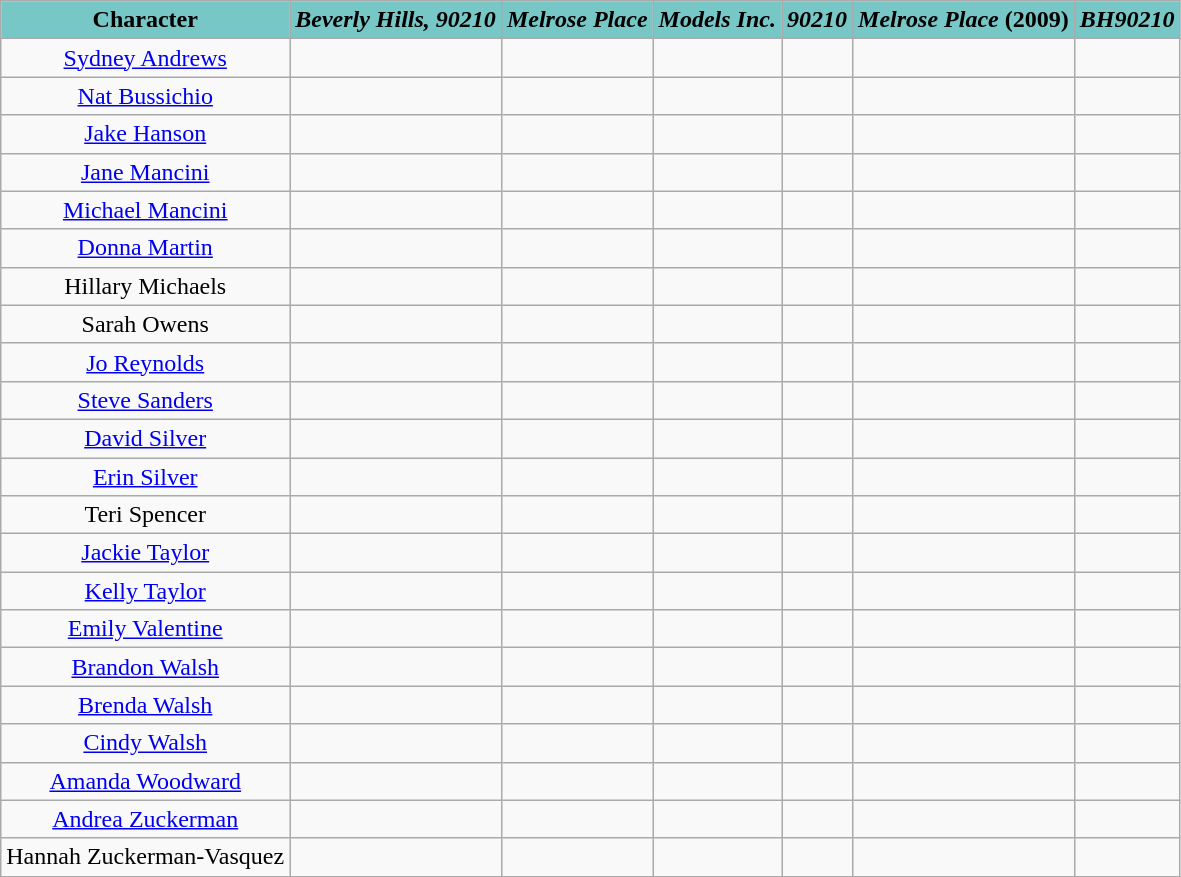<table class="wikitable" style="background-color:#FFFFF">
<tr style="color:black">
<th style="background-color: #78c7c7;">Character</th>
<th style="background-color: #78c7c7;"><em>Beverly Hills, 90210</em></th>
<th style="background-color: #78c7c7;"><em>Melrose Place</em></th>
<th style="background-color: #78c7c7;"><em>Models Inc.</em></th>
<th style="background-color: #78c7c7;"><em>90210</em></th>
<th style="background-color: #78c7c7;"><em>Melrose Place</em> (2009)</th>
<th style="background-color: #78c7c7;"><em>BH90210</em></th>
</tr>
<tr>
<td align="center"><a href='#'>Sydney Andrews</a></td>
<td align="center"></td>
<td align="center"></td>
<td align="center"></td>
<td align="center"></td>
<td align="center"></td>
<td align="center"></td>
</tr>
<tr>
<td align="center"><a href='#'>Nat Bussichio</a></td>
<td align="center"></td>
<td align="center"></td>
<td align="center"></td>
<td align="center"></td>
<td align="center"></td>
<td align="center"></td>
</tr>
<tr>
<td align="center"><a href='#'>Jake Hanson</a></td>
<td align="center"></td>
<td align="center"></td>
<td align="center"></td>
<td align="center"></td>
<td align="center"></td>
<td align="center"></td>
</tr>
<tr>
<td align="center"><a href='#'>Jane Mancini</a></td>
<td align="center"></td>
<td align="center"></td>
<td align="center"></td>
<td align="center"></td>
<td align="center"></td>
<td align="center"></td>
</tr>
<tr>
<td align="center"><a href='#'>Michael Mancini</a></td>
<td align="center"></td>
<td align="center"></td>
<td align="center"></td>
<td align="center"></td>
<td align="center"></td>
<td align="center"></td>
</tr>
<tr>
<td align="center"><a href='#'>Donna Martin</a></td>
<td align="center"></td>
<td align="center"></td>
<td align="center"></td>
<td align="center"></td>
<td align="center"></td>
<td align="center"></td>
</tr>
<tr>
<td align="center">Hillary Michaels</td>
<td align="center"></td>
<td align="center"></td>
<td align="center"></td>
<td align="center"></td>
<td align="center"></td>
<td align="center"></td>
</tr>
<tr>
<td align="center">Sarah Owens</td>
<td align="center"></td>
<td align="center"></td>
<td align="center"></td>
<td align="center"></td>
<td align="center"></td>
<td align="center"></td>
</tr>
<tr>
<td align="center"><a href='#'>Jo Reynolds</a></td>
<td align="center"></td>
<td align="center"></td>
<td align="center"></td>
<td align="center"></td>
<td align="center"></td>
<td align="center"></td>
</tr>
<tr>
<td align="center"><a href='#'>Steve Sanders</a></td>
<td align="center"></td>
<td align="center"></td>
<td align="center"></td>
<td align="center"></td>
<td align="center"></td>
<td align="center"></td>
</tr>
<tr>
<td align="center"><a href='#'>David Silver</a></td>
<td align="center"></td>
<td align="center"></td>
<td align="center"></td>
<td align="center"></td>
<td align="center"></td>
<td align="center"></td>
</tr>
<tr>
<td align="center"><a href='#'>Erin Silver</a></td>
<td align="center"></td>
<td align="center"></td>
<td align="center"></td>
<td align="center"></td>
<td align="center"></td>
<td align="center"></td>
</tr>
<tr>
<td align="center">Teri Spencer</td>
<td align="center"></td>
<td align="center"></td>
<td align="center"></td>
<td align="center"></td>
<td align="center"></td>
<td align="center"></td>
</tr>
<tr>
<td align="center"><a href='#'>Jackie Taylor</a></td>
<td align="center"></td>
<td align="center"></td>
<td align="center"></td>
<td align="center"></td>
<td align="center"></td>
<td align="center"></td>
</tr>
<tr>
<td align="center"><a href='#'>Kelly Taylor</a></td>
<td align="center"></td>
<td align="center"></td>
<td align="center"></td>
<td align="center"></td>
<td align="center"></td>
<td align="center"></td>
</tr>
<tr>
<td align="center"><a href='#'>Emily Valentine</a></td>
<td align="center"></td>
<td align="center"></td>
<td align="center"></td>
<td align="center"></td>
<td align="center"></td>
<td align="center"></td>
</tr>
<tr>
<td align="center"><a href='#'>Brandon Walsh</a></td>
<td align="center"></td>
<td align="center"></td>
<td align="center"></td>
<td align="center"></td>
<td align="center"></td>
<td align="center"></td>
</tr>
<tr>
<td align="center"><a href='#'>Brenda Walsh</a></td>
<td align="center"></td>
<td align="center"></td>
<td align="center"></td>
<td align="center"></td>
<td align="center"></td>
<td align="center"></td>
</tr>
<tr>
<td align="center"><a href='#'>Cindy Walsh</a></td>
<td align="center"></td>
<td align="center"></td>
<td align="center"></td>
<td align="center"></td>
<td align="center"></td>
<td align="center"></td>
</tr>
<tr>
<td align="center"><a href='#'>Amanda Woodward</a></td>
<td align="center"></td>
<td align="center"></td>
<td align="center"></td>
<td align="center"></td>
<td align="center"></td>
<td align="center"></td>
</tr>
<tr>
<td align="center"><a href='#'>Andrea Zuckerman</a></td>
<td align="center"></td>
<td align="center"></td>
<td align="center"></td>
<td align="center"></td>
<td align="center"></td>
<td align="center"></td>
</tr>
<tr>
<td align="center">Hannah Zuckerman-Vasquez</td>
<td align="center"></td>
<td align="center"></td>
<td align="center"></td>
<td align="center"></td>
<td align="center"></td>
<td align="center"></td>
</tr>
</table>
